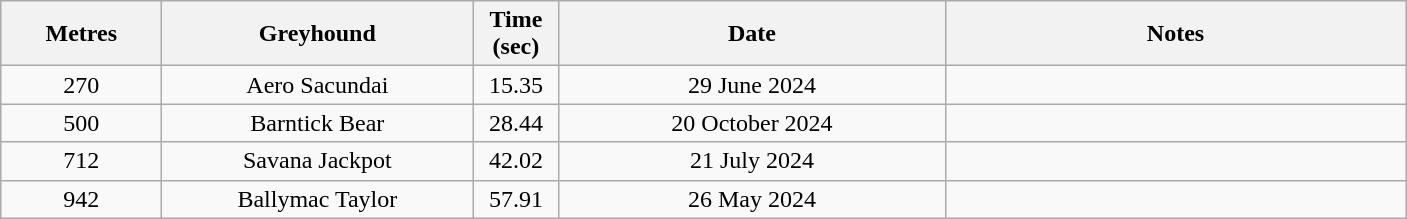<table class="wikitable" style="font-size: 100%">
<tr>
<th width=100>Metres</th>
<th width=200>Greyhound</th>
<th width=50>Time (sec)</th>
<th width=250>Date</th>
<th width=300>Notes</th>
</tr>
<tr align=center>
<td>270</td>
<td>Aero Sacundai</td>
<td>15.35</td>
<td>29 June 2024</td>
<td></td>
</tr>
<tr align=center>
<td>500</td>
<td>Barntick Bear</td>
<td>28.44</td>
<td>20 October 2024</td>
<td></td>
</tr>
<tr align=center>
<td>712</td>
<td>Savana Jackpot</td>
<td>42.02</td>
<td>21 July 2024</td>
<td></td>
</tr>
<tr align=center>
<td>942</td>
<td>Ballymac Taylor</td>
<td>57.91</td>
<td>26 May 2024</td>
<td></td>
</tr>
</table>
